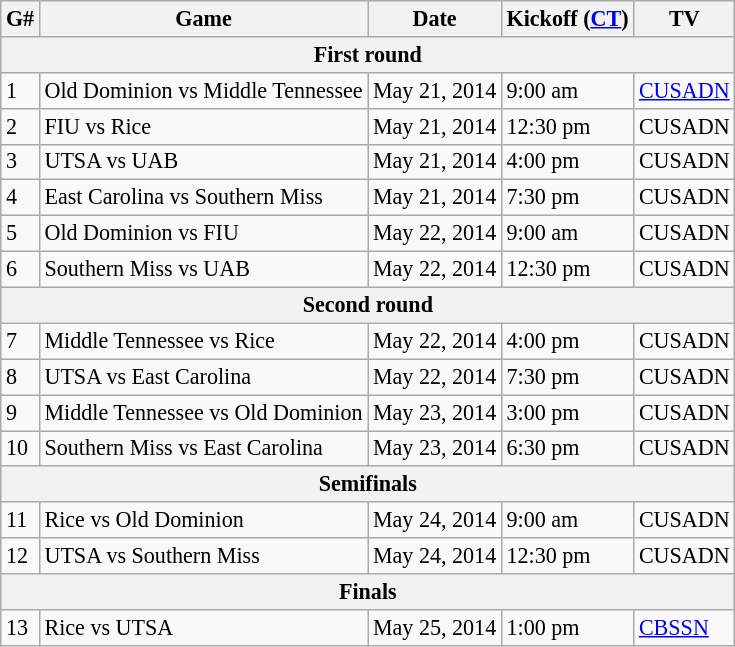<table class="wikitable" style="font-size: 92%;" "align=center">
<tr>
<th>G#</th>
<th>Game</th>
<th>Date</th>
<th>Kickoff (<a href='#'>CT</a>)</th>
<th>TV</th>
</tr>
<tr>
<th colspan=5>First round</th>
</tr>
<tr>
<td>1</td>
<td>Old Dominion vs Middle Tennessee</td>
<td>May 21, 2014</td>
<td>9:00 am</td>
<td><a href='#'>CUSADN</a></td>
</tr>
<tr>
<td>2</td>
<td>FIU vs Rice</td>
<td>May 21, 2014</td>
<td>12:30 pm</td>
<td>CUSADN</td>
</tr>
<tr>
<td>3</td>
<td>UTSA vs UAB</td>
<td>May 21, 2014</td>
<td>4:00 pm</td>
<td>CUSADN</td>
</tr>
<tr>
<td>4</td>
<td>East Carolina vs Southern Miss</td>
<td>May 21, 2014</td>
<td>7:30 pm</td>
<td>CUSADN</td>
</tr>
<tr>
<td>5</td>
<td>Old Dominion vs FIU</td>
<td>May 22, 2014</td>
<td>9:00 am</td>
<td>CUSADN</td>
</tr>
<tr>
<td>6</td>
<td>Southern Miss vs UAB</td>
<td>May 22, 2014</td>
<td>12:30 pm</td>
<td>CUSADN</td>
</tr>
<tr>
<th colspan=5>Second round</th>
</tr>
<tr>
<td>7</td>
<td>Middle Tennessee vs Rice</td>
<td>May 22, 2014</td>
<td>4:00 pm</td>
<td>CUSADN</td>
</tr>
<tr>
<td>8</td>
<td>UTSA vs East Carolina</td>
<td>May 22, 2014</td>
<td>7:30 pm</td>
<td>CUSADN</td>
</tr>
<tr>
<td>9</td>
<td>Middle Tennessee vs Old Dominion</td>
<td>May 23, 2014</td>
<td>3:00 pm</td>
<td>CUSADN</td>
</tr>
<tr>
<td>10</td>
<td>Southern Miss vs East Carolina</td>
<td>May 23, 2014</td>
<td>6:30 pm</td>
<td>CUSADN</td>
</tr>
<tr>
<th colspan=5>Semifinals</th>
</tr>
<tr>
<td>11</td>
<td>Rice vs Old Dominion</td>
<td>May 24, 2014</td>
<td>9:00 am</td>
<td>CUSADN</td>
</tr>
<tr>
<td>12</td>
<td>UTSA vs Southern Miss</td>
<td>May 24, 2014</td>
<td>12:30 pm</td>
<td>CUSADN</td>
</tr>
<tr>
<th colspan=5>Finals</th>
</tr>
<tr>
<td>13</td>
<td>Rice vs UTSA</td>
<td>May 25, 2014</td>
<td>1:00 pm</td>
<td><a href='#'>CBSSN</a></td>
</tr>
</table>
